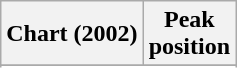<table class="wikitable sortable">
<tr>
<th>Chart (2002)</th>
<th>Peak<br>position</th>
</tr>
<tr>
</tr>
<tr>
</tr>
<tr>
</tr>
</table>
